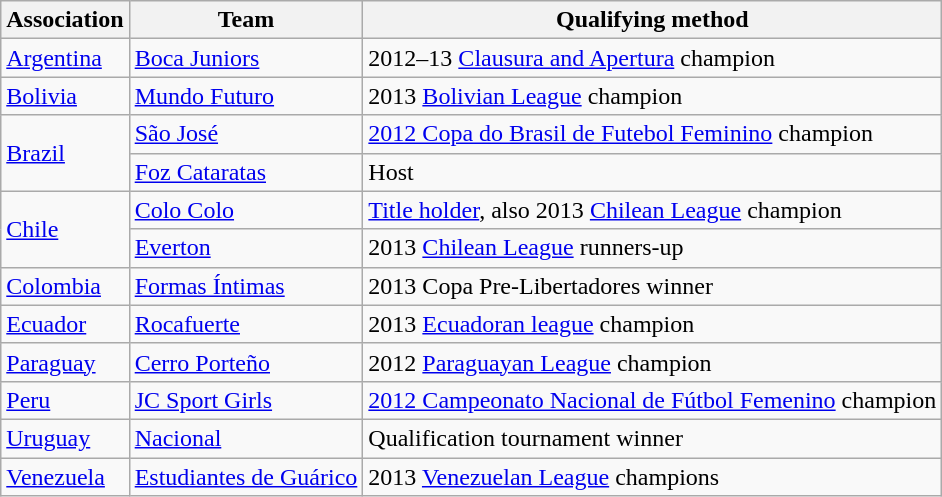<table class="wikitable">
<tr>
<th>Association</th>
<th>Team</th>
<th>Qualifying method</th>
</tr>
<tr>
<td> <a href='#'>Argentina</a></td>
<td><a href='#'>Boca Juniors</a></td>
<td>2012–13 <a href='#'>Clausura and Apertura</a> champion</td>
</tr>
<tr>
<td> <a href='#'>Bolivia</a></td>
<td><a href='#'>Mundo Futuro</a></td>
<td>2013 <a href='#'>Bolivian League</a> champion</td>
</tr>
<tr>
<td rowspan=2> <a href='#'>Brazil</a></td>
<td><a href='#'>São José</a></td>
<td><a href='#'>2012 Copa do Brasil de Futebol Feminino</a> champion</td>
</tr>
<tr>
<td><a href='#'>Foz Cataratas</a></td>
<td>Host</td>
</tr>
<tr>
<td rowspan=2> <a href='#'>Chile</a></td>
<td><a href='#'>Colo Colo</a></td>
<td><a href='#'>Title holder</a>, also 2013 <a href='#'>Chilean League</a> champion</td>
</tr>
<tr>
<td><a href='#'>Everton</a></td>
<td>2013 <a href='#'>Chilean League</a> runners-up</td>
</tr>
<tr>
<td> <a href='#'>Colombia</a></td>
<td><a href='#'>Formas Íntimas</a></td>
<td>2013 Copa Pre-Libertadores winner</td>
</tr>
<tr>
<td> <a href='#'>Ecuador</a></td>
<td><a href='#'>Rocafuerte</a></td>
<td>2013 <a href='#'>Ecuadoran league</a> champion</td>
</tr>
<tr>
<td> <a href='#'>Paraguay</a></td>
<td><a href='#'>Cerro Porteño</a></td>
<td>2012 <a href='#'>Paraguayan League</a> champion</td>
</tr>
<tr>
<td> <a href='#'>Peru</a></td>
<td><a href='#'>JC Sport Girls</a></td>
<td><a href='#'>2012 Campeonato Nacional de Fútbol Femenino</a> champion</td>
</tr>
<tr>
<td> <a href='#'>Uruguay</a></td>
<td><a href='#'>Nacional</a></td>
<td>Qualification tournament winner</td>
</tr>
<tr>
<td> <a href='#'>Venezuela</a></td>
<td><a href='#'>Estudiantes de Guárico</a></td>
<td>2013 <a href='#'>Venezuelan League</a> champions</td>
</tr>
</table>
